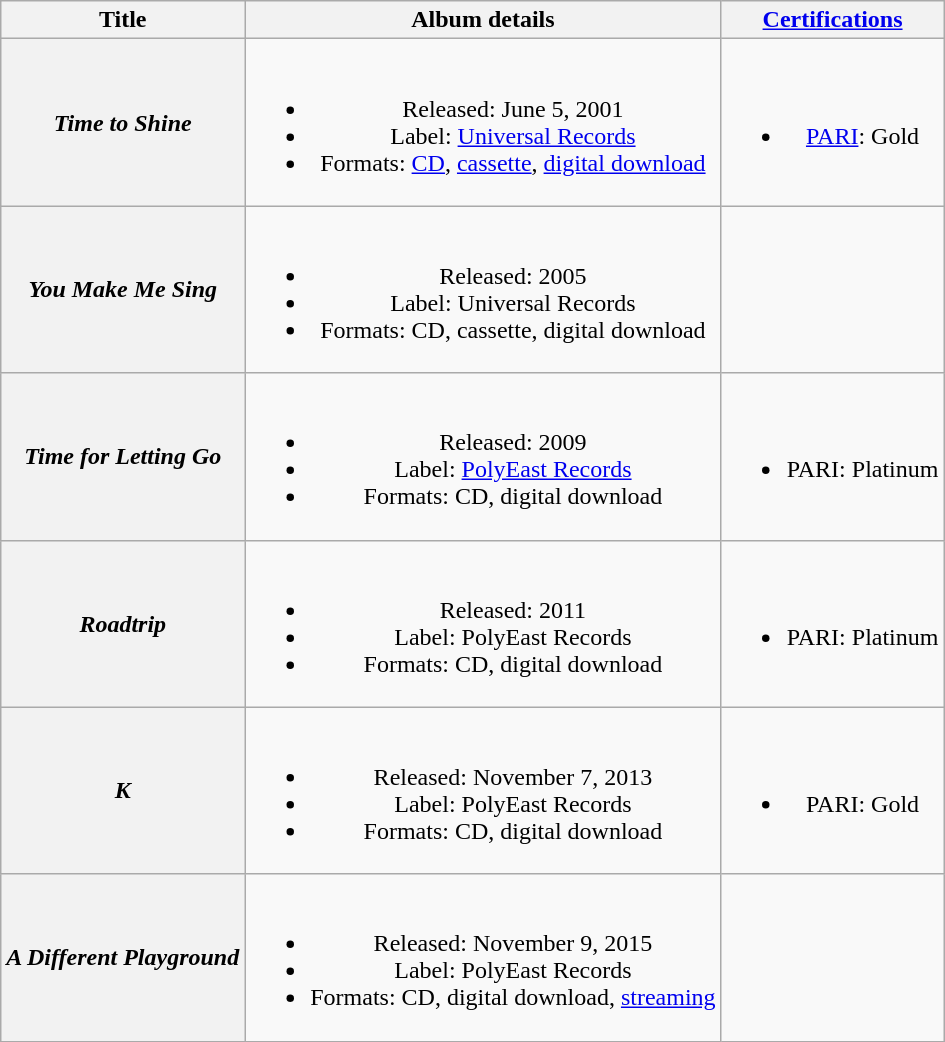<table class="wikitable plainrowheaders" style="text-align:center;">
<tr>
<th>Title</th>
<th>Album details</th>
<th><a href='#'>Certifications</a></th>
</tr>
<tr>
<th scope="row"><em>Time to Shine</em></th>
<td><br><ul><li>Released: June 5, 2001</li><li>Label: <a href='#'>Universal Records</a></li><li>Formats: <a href='#'>CD</a>, <a href='#'>cassette</a>, <a href='#'>digital download</a></li></ul></td>
<td><br><ul><li><a href='#'>PARI</a>: Gold</li></ul></td>
</tr>
<tr>
<th scope="row"><em>You Make Me Sing</em></th>
<td><br><ul><li>Released: 2005</li><li>Label: Universal Records</li><li>Formats: CD, cassette, digital download</li></ul></td>
<td></td>
</tr>
<tr>
<th scope="row"><em>Time for Letting Go</em></th>
<td><br><ul><li>Released: 2009</li><li>Label: <a href='#'>PolyEast Records</a></li><li>Formats: CD, digital download</li></ul></td>
<td><br><ul><li>PARI: Platinum</li></ul></td>
</tr>
<tr>
<th scope="row"><em>Roadtrip</em></th>
<td><br><ul><li>Released: 2011</li><li>Label: PolyEast Records</li><li>Formats: CD, digital download</li></ul></td>
<td><br><ul><li>PARI: Platinum</li></ul></td>
</tr>
<tr>
<th scope="row"><em>K</em></th>
<td><br><ul><li>Released: November 7, 2013</li><li>Label: PolyEast Records</li><li>Formats: CD, digital download</li></ul></td>
<td><br><ul><li>PARI: Gold</li></ul></td>
</tr>
<tr>
<th scope="row"><em>A Different Playground</em></th>
<td><br><ul><li>Released: November 9, 2015</li><li>Label: PolyEast Records</li><li>Formats: CD, digital download, <a href='#'>streaming</a></li></ul></td>
<td></td>
</tr>
</table>
